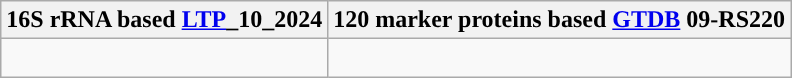<table class="wikitable">
<tr>
<th colspan=1>16S rRNA based <a href='#'>LTP</a>_10_2024</th>
<th colspan=1>120 marker proteins based <a href='#'>GTDB</a> 09-RS220</th>
</tr>
<tr>
<td style="vertical-align:top"><br></td>
<td><br></td>
</tr>
</table>
